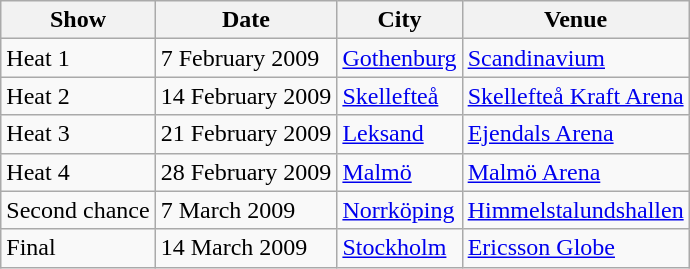<table class="wikitable" style="margin: 1em auto 1em auto;">
<tr>
<th>Show</th>
<th>Date</th>
<th>City</th>
<th>Venue</th>
</tr>
<tr>
<td>Heat 1</td>
<td>7 February 2009</td>
<td><a href='#'>Gothenburg</a></td>
<td><a href='#'>Scandinavium</a></td>
</tr>
<tr>
<td>Heat 2</td>
<td>14 February 2009</td>
<td><a href='#'>Skellefteå</a></td>
<td><a href='#'>Skellefteå Kraft Arena</a></td>
</tr>
<tr>
<td>Heat 3</td>
<td>21 February 2009</td>
<td><a href='#'>Leksand</a></td>
<td><a href='#'>Ejendals Arena</a></td>
</tr>
<tr>
<td>Heat 4</td>
<td>28 February 2009</td>
<td><a href='#'>Malmö</a></td>
<td><a href='#'>Malmö Arena</a></td>
</tr>
<tr>
<td>Second chance</td>
<td>7 March 2009</td>
<td><a href='#'>Norrköping</a></td>
<td><a href='#'>Himmelstalundshallen</a></td>
</tr>
<tr>
<td>Final</td>
<td>14 March 2009</td>
<td><a href='#'>Stockholm</a></td>
<td><a href='#'>Ericsson Globe</a></td>
</tr>
</table>
